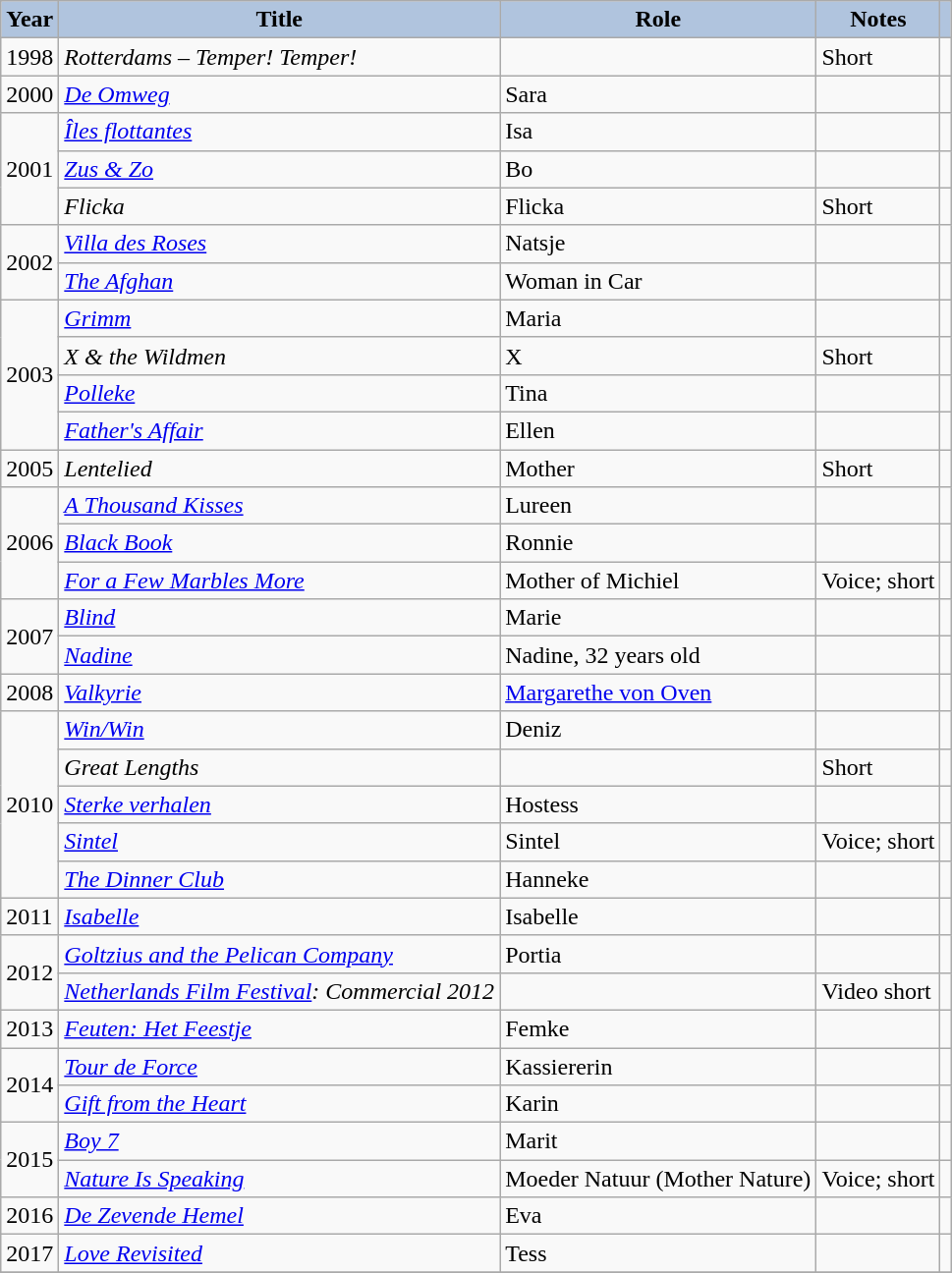<table class="wikitable sortable">
<tr>
<th style="background:#B0C4DE;">Year</th>
<th style="background:#B0C4DE;">Title</th>
<th style="background:#B0C4DE;">Role</th>
<th style="background:#B0C4DE;" class="unsortable">Notes</th>
<th style="background:#B0C4DE;" class="unsortable"></th>
</tr>
<tr>
<td>1998</td>
<td><em>Rotterdams – Temper! Temper!</em></td>
<td></td>
<td>Short</td>
<td></td>
</tr>
<tr>
<td>2000</td>
<td><em><a href='#'>De Omweg</a></em></td>
<td>Sara</td>
<td></td>
<td></td>
</tr>
<tr>
<td rowspan=3>2001</td>
<td><em><a href='#'>Îles flottantes</a></em></td>
<td>Isa</td>
<td></td>
<td></td>
</tr>
<tr>
<td><em><a href='#'>Zus & Zo</a></em></td>
<td>Bo</td>
<td></td>
<td></td>
</tr>
<tr>
<td><em>Flicka</em></td>
<td>Flicka</td>
<td>Short</td>
<td></td>
</tr>
<tr>
<td rowspan=2>2002</td>
<td><em><a href='#'>Villa des Roses</a></em></td>
<td>Natsje</td>
<td></td>
<td></td>
</tr>
<tr>
<td><em><a href='#'>The Afghan</a></em></td>
<td>Woman in Car</td>
<td></td>
<td></td>
</tr>
<tr>
<td rowspan=4>2003</td>
<td><em><a href='#'>Grimm</a></em></td>
<td>Maria</td>
<td></td>
<td></td>
</tr>
<tr>
<td><em>X & the Wildmen</em></td>
<td>X</td>
<td>Short</td>
<td></td>
</tr>
<tr>
<td><em><a href='#'>Polleke</a></em></td>
<td>Tina</td>
<td></td>
<td></td>
</tr>
<tr>
<td><em><a href='#'>Father's Affair</a></em></td>
<td>Ellen</td>
<td></td>
<td></td>
</tr>
<tr>
<td>2005</td>
<td><em>Lentelied</em></td>
<td>Mother</td>
<td>Short</td>
<td></td>
</tr>
<tr>
<td rowspan=3>2006</td>
<td><em><a href='#'>A Thousand Kisses</a></em></td>
<td>Lureen</td>
<td></td>
<td></td>
</tr>
<tr>
<td><em><a href='#'>Black Book</a></em></td>
<td>Ronnie</td>
<td></td>
<td></td>
</tr>
<tr>
<td><em><a href='#'>For a Few Marbles More</a></em></td>
<td>Mother of Michiel</td>
<td>Voice; short</td>
<td></td>
</tr>
<tr>
<td rowspan=2>2007</td>
<td><em><a href='#'>Blind</a></em></td>
<td>Marie</td>
<td></td>
<td></td>
</tr>
<tr>
<td><em><a href='#'>Nadine</a></em></td>
<td>Nadine, 32 years old</td>
<td></td>
<td></td>
</tr>
<tr>
<td>2008</td>
<td><em><a href='#'>Valkyrie</a></em></td>
<td><a href='#'>Margarethe von Oven</a></td>
<td></td>
<td></td>
</tr>
<tr>
<td rowspan=5>2010</td>
<td><em><a href='#'>Win/Win</a></em></td>
<td>Deniz</td>
<td></td>
<td></td>
</tr>
<tr>
<td><em>Great Lengths</em></td>
<td></td>
<td>Short</td>
<td></td>
</tr>
<tr>
<td><em><a href='#'>Sterke verhalen</a></em></td>
<td>Hostess</td>
<td></td>
<td></td>
</tr>
<tr>
<td><em><a href='#'>Sintel</a></em></td>
<td>Sintel</td>
<td>Voice; short</td>
<td></td>
</tr>
<tr>
<td><em><a href='#'>The Dinner Club</a></em></td>
<td>Hanneke</td>
<td></td>
<td></td>
</tr>
<tr>
<td>2011</td>
<td><em><a href='#'>Isabelle</a></em></td>
<td>Isabelle</td>
<td></td>
<td></td>
</tr>
<tr>
<td rowspan=2>2012</td>
<td><em><a href='#'>Goltzius and the Pelican Company</a></em></td>
<td>Portia</td>
<td></td>
<td></td>
</tr>
<tr>
<td><em><a href='#'>Netherlands Film Festival</a>: Commercial 2012</em></td>
<td></td>
<td>Video short</td>
<td></td>
</tr>
<tr>
<td>2013</td>
<td><em><a href='#'>Feuten: Het Feestje</a></em></td>
<td>Femke</td>
<td></td>
<td></td>
</tr>
<tr>
<td rowspan=2>2014</td>
<td><em><a href='#'>Tour de Force</a></em></td>
<td>Kassiererin</td>
<td></td>
<td></td>
</tr>
<tr>
<td><em><a href='#'>Gift from the Heart</a></em></td>
<td>Karin</td>
<td></td>
<td></td>
</tr>
<tr>
<td rowspan=2>2015</td>
<td><em><a href='#'>Boy 7</a></em></td>
<td>Marit</td>
<td></td>
<td></td>
</tr>
<tr>
<td><em><a href='#'>Nature Is Speaking</a></em></td>
<td>Moeder Natuur (Mother Nature)</td>
<td>Voice; short</td>
<td></td>
</tr>
<tr>
<td>2016</td>
<td><em><a href='#'>De Zevende Hemel</a></em></td>
<td>Eva</td>
<td></td>
<td></td>
</tr>
<tr>
<td>2017</td>
<td><em><a href='#'>Love Revisited</a></em></td>
<td>Tess</td>
<td></td>
<td></td>
</tr>
<tr>
</tr>
</table>
